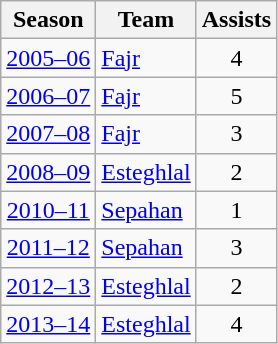<table class="wikitable" style="text-align: center;">
<tr>
<th>Season</th>
<th>Team</th>
<th>Assists</th>
</tr>
<tr>
<td><a href='#'>2005–06</a></td>
<td align="left"><a href='#'>Fajr</a></td>
<td>4</td>
</tr>
<tr>
<td><a href='#'>2006–07</a></td>
<td align="left"><a href='#'>Fajr</a></td>
<td>5</td>
</tr>
<tr>
<td><a href='#'>2007–08</a></td>
<td align="left"><a href='#'>Fajr</a></td>
<td>3</td>
</tr>
<tr>
<td><a href='#'>2008–09</a></td>
<td align="left"><a href='#'>Esteghlal</a></td>
<td>2</td>
</tr>
<tr>
<td><a href='#'>2010–11</a></td>
<td align="left"><a href='#'>Sepahan</a></td>
<td>1</td>
</tr>
<tr>
<td><a href='#'>2011–12</a></td>
<td align="left"><a href='#'>Sepahan</a></td>
<td>3</td>
</tr>
<tr>
<td><a href='#'>2012–13</a></td>
<td align="left"><a href='#'>Esteghlal</a></td>
<td>2</td>
</tr>
<tr>
<td><a href='#'>2013–14</a></td>
<td align="left"><a href='#'>Esteghlal</a></td>
<td>4</td>
</tr>
</table>
